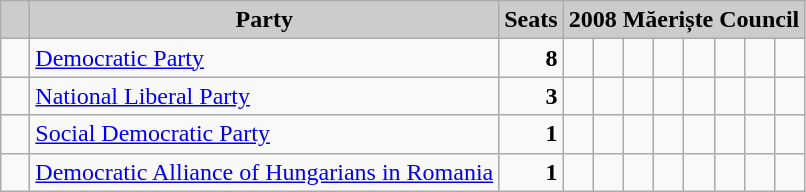<table class="wikitable">
<tr>
<th style="background:#ccc">   </th>
<th style="background:#ccc">Party</th>
<th style="background:#ccc">Seats</th>
<th style="background:#ccc" colspan="8">2008 Măeriște Council</th>
</tr>
<tr>
<td>  </td>
<td><a href='#'>Democratic Party</a></td>
<td style="text-align: right"><strong>8</strong></td>
<td>  </td>
<td>  </td>
<td>  </td>
<td>  </td>
<td>  </td>
<td>  </td>
<td>  </td>
<td>  </td>
</tr>
<tr>
<td>  </td>
<td><a href='#'>National Liberal Party</a></td>
<td style="text-align: right"><strong>3</strong></td>
<td>  </td>
<td>  </td>
<td>  </td>
<td> </td>
<td> </td>
<td> </td>
<td> </td>
<td> </td>
</tr>
<tr>
<td>  </td>
<td><a href='#'>Social Democratic Party</a></td>
<td style="text-align: right"><strong>1</strong></td>
<td>  </td>
<td> </td>
<td> </td>
<td> </td>
<td> </td>
<td> </td>
<td> </td>
<td> </td>
</tr>
<tr>
<td>  </td>
<td><a href='#'>Democratic Alliance of Hungarians in Romania</a></td>
<td style="text-align: right"><strong>1</strong></td>
<td>  </td>
<td> </td>
<td> </td>
<td> </td>
<td> </td>
<td> </td>
<td> </td>
<td> </td>
</tr>
</table>
